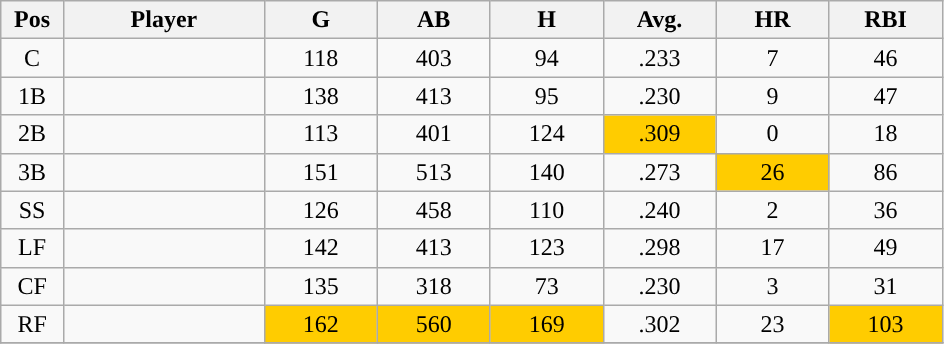<table class="wikitable sortable">
<tr>
<th bgcolor="#DDDDFF" width="5%">Pos</th>
<th bgcolor="#DDDDFF" width="16%">Player</th>
<th bgcolor="#DDDDFF" width="9%">G</th>
<th bgcolor="#DDDDFF" width="9%">AB</th>
<th bgcolor="#DDDDFF" width="9%">H</th>
<th bgcolor="#DDDDFF" width="9%">Avg.</th>
<th bgcolor="#DDDDFF" width="9%">HR</th>
<th bgcolor="#DDDDFF" width="9%">RBI</th>
</tr>
<tr align="center">
<td>C</td>
<td></td>
<td>118</td>
<td>403</td>
<td>94</td>
<td>.233</td>
<td>7</td>
<td>46</td>
</tr>
<tr align="center">
<td>1B</td>
<td></td>
<td>138</td>
<td>413</td>
<td>95</td>
<td>.230</td>
<td>9</td>
<td>47</td>
</tr>
<tr align="center">
<td>2B</td>
<td></td>
<td>113</td>
<td>401</td>
<td>124</td>
<td style="background:#fc0;">.309</td>
<td>0</td>
<td>18</td>
</tr>
<tr align="center">
<td>3B</td>
<td></td>
<td>151</td>
<td>513</td>
<td>140</td>
<td>.273</td>
<td style="background:#fc0;">26</td>
<td>86</td>
</tr>
<tr align="center">
<td>SS</td>
<td></td>
<td>126</td>
<td>458</td>
<td>110</td>
<td>.240</td>
<td>2</td>
<td>36</td>
</tr>
<tr align="center">
<td>LF</td>
<td></td>
<td>142</td>
<td>413</td>
<td>123</td>
<td>.298</td>
<td>17</td>
<td>49</td>
</tr>
<tr align="center">
<td>CF</td>
<td></td>
<td>135</td>
<td>318</td>
<td>73</td>
<td>.230</td>
<td>3</td>
<td>31</td>
</tr>
<tr align="center">
<td>RF</td>
<td></td>
<td style="background:#fc0;">162</td>
<td style="background:#fc0;">560</td>
<td style="background:#fc0;">169</td>
<td>.302</td>
<td>23</td>
<td style="background:#fc0;">103</td>
</tr>
<tr align="center">
</tr>
</table>
